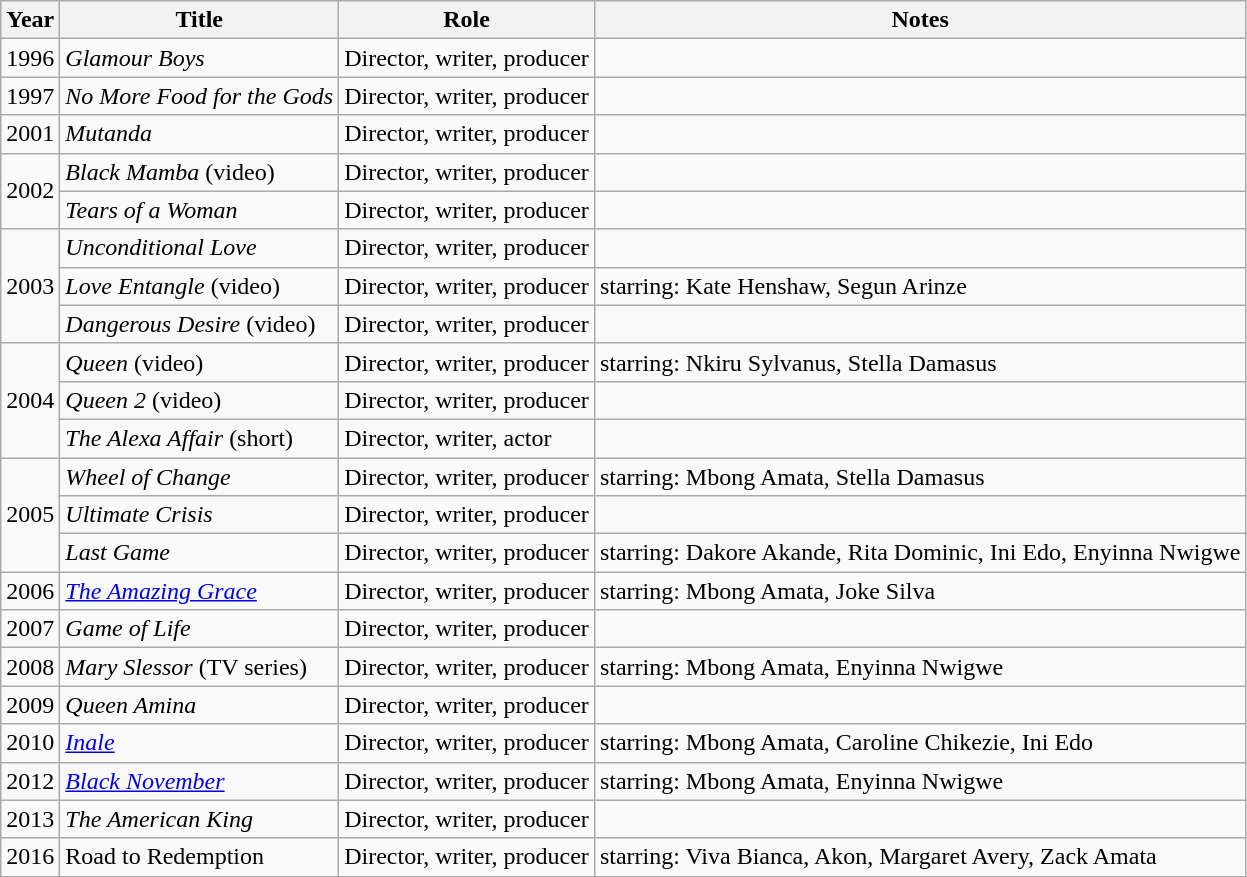<table class="wikitable">
<tr>
<th>Year</th>
<th>Title</th>
<th>Role</th>
<th>Notes</th>
</tr>
<tr>
<td>1996</td>
<td><em>Glamour Boys</em></td>
<td>Director, writer, producer</td>
<td></td>
</tr>
<tr>
<td>1997</td>
<td><em>No More Food for the Gods</em></td>
<td>Director, writer, producer</td>
<td></td>
</tr>
<tr>
<td>2001</td>
<td><em>Mutanda</em></td>
<td>Director, writer, producer</td>
<td></td>
</tr>
<tr>
<td rowspan="2">2002</td>
<td><em>Black Mamba</em> (video)</td>
<td>Director, writer, producer</td>
<td></td>
</tr>
<tr>
<td><em>Tears of a Woman</em></td>
<td>Director, writer, producer</td>
<td></td>
</tr>
<tr>
<td rowspan="3">2003</td>
<td><em>Unconditional Love</em></td>
<td>Director, writer, producer</td>
<td></td>
</tr>
<tr>
<td><em>Love Entangle</em> (video)</td>
<td>Director, writer, producer</td>
<td>starring: Kate Henshaw, Segun Arinze</td>
</tr>
<tr>
<td><em>Dangerous Desire</em> (video)</td>
<td>Director, writer, producer</td>
<td></td>
</tr>
<tr>
<td rowspan="3">2004</td>
<td><em>Queen</em> (video)</td>
<td>Director, writer, producer</td>
<td>starring: Nkiru Sylvanus, Stella Damasus</td>
</tr>
<tr>
<td><em>Queen 2</em> (video)</td>
<td>Director, writer, producer</td>
<td></td>
</tr>
<tr>
<td><em>The Alexa Affair</em> (short)</td>
<td>Director, writer, actor</td>
<td></td>
</tr>
<tr>
<td rowspan="3">2005</td>
<td><em>Wheel of Change</em></td>
<td>Director, writer, producer</td>
<td>starring: Mbong Amata, Stella Damasus</td>
</tr>
<tr>
<td><em>Ultimate Crisis</em></td>
<td>Director, writer, producer</td>
<td></td>
</tr>
<tr>
<td><em>Last Game</em></td>
<td>Director, writer, producer</td>
<td>starring: Dakore Akande, Rita Dominic, Ini Edo, Enyinna Nwigwe</td>
</tr>
<tr>
<td>2006</td>
<td><em><a href='#'>The Amazing Grace</a></em></td>
<td>Director, writer, producer</td>
<td>starring: Mbong Amata, Joke Silva</td>
</tr>
<tr>
<td>2007</td>
<td><em>Game of Life</em></td>
<td>Director, writer, producer</td>
<td></td>
</tr>
<tr>
<td>2008</td>
<td><em>Mary Slessor</em> (TV series)</td>
<td>Director, writer, producer</td>
<td>starring: Mbong Amata, Enyinna Nwigwe</td>
</tr>
<tr>
<td>2009</td>
<td><em>Queen Amina</em></td>
<td>Director, writer, producer</td>
<td></td>
</tr>
<tr>
<td>2010</td>
<td><em><a href='#'>Inale</a></em></td>
<td>Director, writer, producer</td>
<td>starring: Mbong Amata, Caroline Chikezie, Ini Edo</td>
</tr>
<tr>
<td>2012</td>
<td><em><a href='#'>Black November</a></em></td>
<td>Director, writer, producer</td>
<td>starring: Mbong Amata, Enyinna Nwigwe</td>
</tr>
<tr>
<td>2013</td>
<td><em>The American King</em></td>
<td>Director, writer, producer</td>
<td></td>
</tr>
<tr>
<td>2016</td>
<td>Road to Redemption</td>
<td>Director, writer, producer</td>
<td>starring: Viva Bianca, Akon, Margaret Avery, Zack Amata</td>
</tr>
</table>
